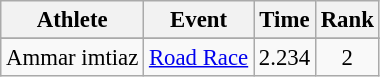<table class=wikitable style="font-size:95%">
<tr>
<th>Athlete</th>
<th>Event</th>
<th>Time</th>
<th>Rank</th>
</tr>
<tr>
</tr>
<tr align=center>
<td>Ammar imtiaz</td>
<td><a href='#'>Road Race</a></td>
<td>2.234</td>
<td>2</td>
</tr>
</table>
